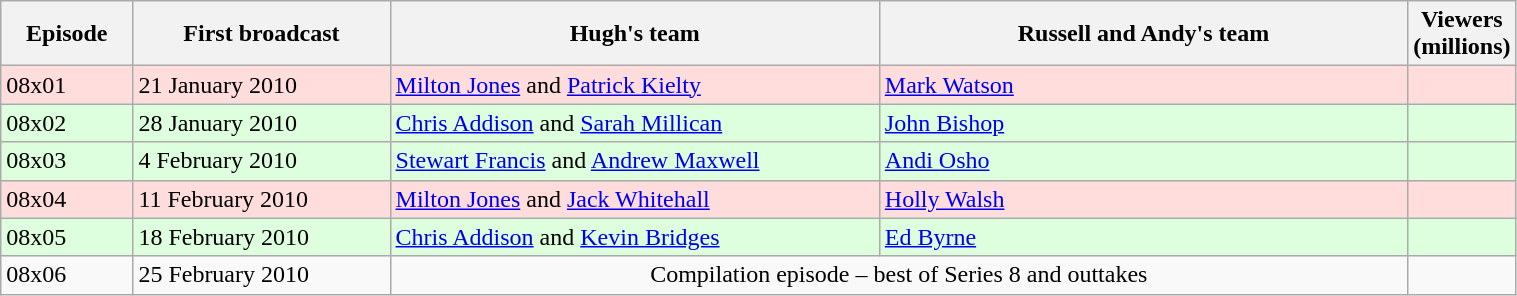<table class="wikitable" style="width:80%;">
<tr>
<th style="width:9%;">Episode</th>
<th style="width:18%;">First broadcast</th>
<th style="width:35%;">Hugh's team</th>
<th style="width:38%;">Russell and Andy's team</th>
<th style="width:38%;">Viewers<br>(millions)</th>
</tr>
<tr style="background:#fdd;">
<td>08x01</td>
<td>21 January 2010</td>
<td><a href='#'>Milton Jones</a> and <a href='#'>Patrick Kielty</a></td>
<td><a href='#'>Mark Watson</a></td>
<td></td>
</tr>
<tr style="background:#dfd;">
<td>08x02</td>
<td>28 January 2010</td>
<td><a href='#'>Chris Addison</a> and <a href='#'>Sarah Millican</a></td>
<td><a href='#'>John Bishop</a></td>
<td></td>
</tr>
<tr style="background:#dfd;">
<td>08x03</td>
<td>4 February 2010</td>
<td><a href='#'>Stewart Francis</a> and <a href='#'>Andrew Maxwell</a></td>
<td><a href='#'>Andi Osho</a></td>
<td></td>
</tr>
<tr style="background:#fdd;">
<td>08x04</td>
<td>11 February 2010</td>
<td><a href='#'>Milton Jones</a> and <a href='#'>Jack Whitehall</a></td>
<td><a href='#'>Holly Walsh</a></td>
<td></td>
</tr>
<tr style="background:#dfd;">
<td>08x05</td>
<td>18 February 2010</td>
<td><a href='#'>Chris Addison</a> and <a href='#'>Kevin Bridges</a></td>
<td><a href='#'>Ed Byrne</a></td>
<td></td>
</tr>
<tr>
<td>08x06</td>
<td>25 February 2010</td>
<td style="text-align:center;" colspan="2">Compilation episode – best of Series 8 and outtakes</td>
<td></td>
</tr>
</table>
